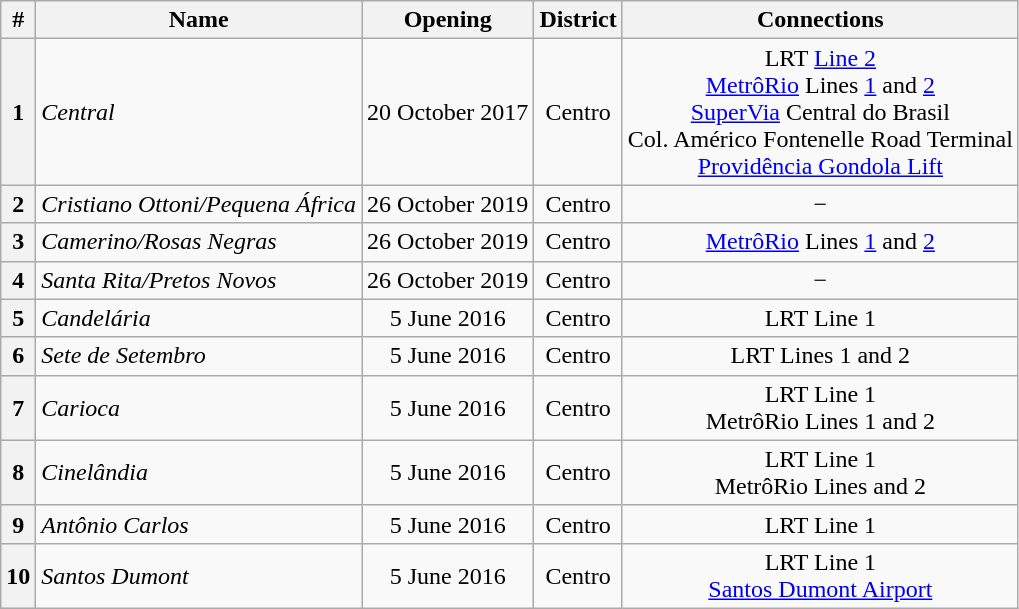<table class="wikitable" style="text-align: center;">
<tr>
<th>#</th>
<th>Name</th>
<th>Opening</th>
<th>District</th>
<th>Connections</th>
</tr>
<tr>
<th>1</th>
<td style="text-align:left;"><em>Central</em></td>
<td>20 October 2017</td>
<td>Centro</td>
<td> LRT <a href='#'>Line 2</a><br> <a href='#'>MetrôRio</a> Lines <a href='#'>1</a> and <a href='#'>2</a><br> <a href='#'>SuperVia</a> Central do Brasil<br> Col. Américo Fontenelle Road Terminal<br> <a href='#'>Providência Gondola Lift</a></td>
</tr>
<tr>
<th>2</th>
<td style="text-align:left;"><em>Cristiano Ottoni/Pequena África</em></td>
<td>26 October 2019</td>
<td>Centro</td>
<td>−</td>
</tr>
<tr>
<th>3</th>
<td style="text-align:left;"><em>Camerino/Rosas Negras</em></td>
<td>26 October 2019</td>
<td>Centro</td>
<td> <a href='#'>MetrôRio</a> Lines <a href='#'>1</a> and <a href='#'>2</a></td>
</tr>
<tr>
<th>4</th>
<td style="text-align:left;"><em>Santa Rita/Pretos Novos</em></td>
<td>26 October 2019</td>
<td>Centro</td>
<td>−</td>
</tr>
<tr>
<th>5</th>
<td style="text-align:left;"><em>Candelária</em></td>
<td>5 June 2016</td>
<td>Centro</td>
<td> LRT Line 1</td>
</tr>
<tr>
<th>6</th>
<td style="text-align:left;"><em>Sete de Setembro</em></td>
<td>5 June 2016</td>
<td>Centro</td>
<td> LRT Lines 1 and 2</td>
</tr>
<tr>
<th>7</th>
<td style="text-align:left;"><em>Carioca</em></td>
<td>5 June 2016</td>
<td>Centro</td>
<td> LRT Line 1<br> MetrôRio Lines 1 and 2</td>
</tr>
<tr>
<th>8</th>
<td style="text-align:left;"><em>Cinelândia</em></td>
<td>5 June 2016</td>
<td>Centro</td>
<td> LRT Line 1<br> MetrôRio Lines and 2</td>
</tr>
<tr>
<th>9</th>
<td style="text-align:left;"><em>Antônio Carlos</em></td>
<td>5 June 2016</td>
<td>Centro</td>
<td> LRT Line 1</td>
</tr>
<tr>
<th>10</th>
<td style="text-align:left;"><em>Santos Dumont</em></td>
<td>5 June 2016</td>
<td>Centro</td>
<td> LRT Line 1<br> <a href='#'>Santos Dumont Airport</a></td>
</tr>
</table>
